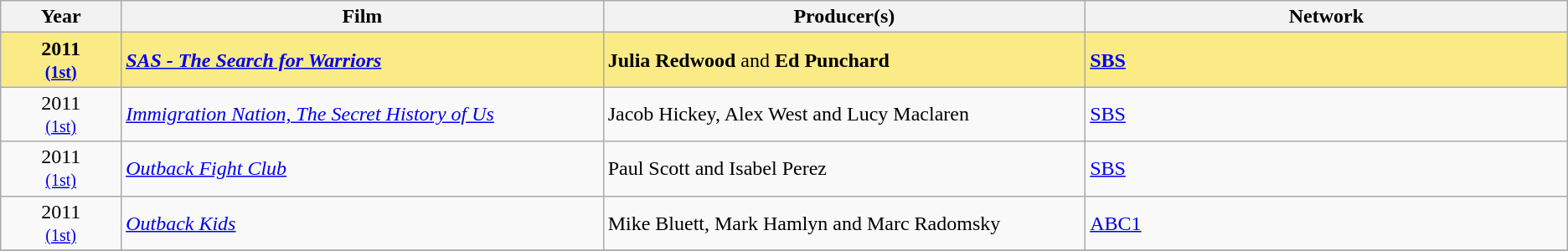<table class="sortable wikitable">
<tr>
<th width="5%">Year</th>
<th width="20%">Film</th>
<th width="20%">Producer(s)</th>
<th width="20%">Network</th>
</tr>
<tr style="background:#FAEB86">
<td align="center"><strong>2011</strong><br><small><strong><a href='#'>(1st)</a></strong></small></td>
<td><strong><em><a href='#'>SAS - The Search for Warriors</a></em></strong></td>
<td><strong>Julia Redwood</strong> and <strong>Ed Punchard</strong></td>
<td><strong><a href='#'>SBS</a></strong></td>
</tr>
<tr>
<td align="center">2011<br><small><a href='#'>(1st)</a></small></td>
<td><em><a href='#'>Immigration Nation, The Secret History of Us</a></em></td>
<td>Jacob Hickey, Alex West and Lucy Maclaren</td>
<td><a href='#'>SBS</a></td>
</tr>
<tr>
<td align="center">2011<br><small><a href='#'>(1st)</a></small></td>
<td><em><a href='#'>Outback Fight Club</a></em></td>
<td>Paul Scott and Isabel Perez</td>
<td><a href='#'>SBS</a></td>
</tr>
<tr>
<td align="center">2011<br><small><a href='#'>(1st)</a></small></td>
<td><em><a href='#'>Outback Kids</a></em></td>
<td>Mike Bluett, Mark Hamlyn and Marc Radomsky</td>
<td><a href='#'>ABC1</a></td>
</tr>
<tr>
</tr>
</table>
